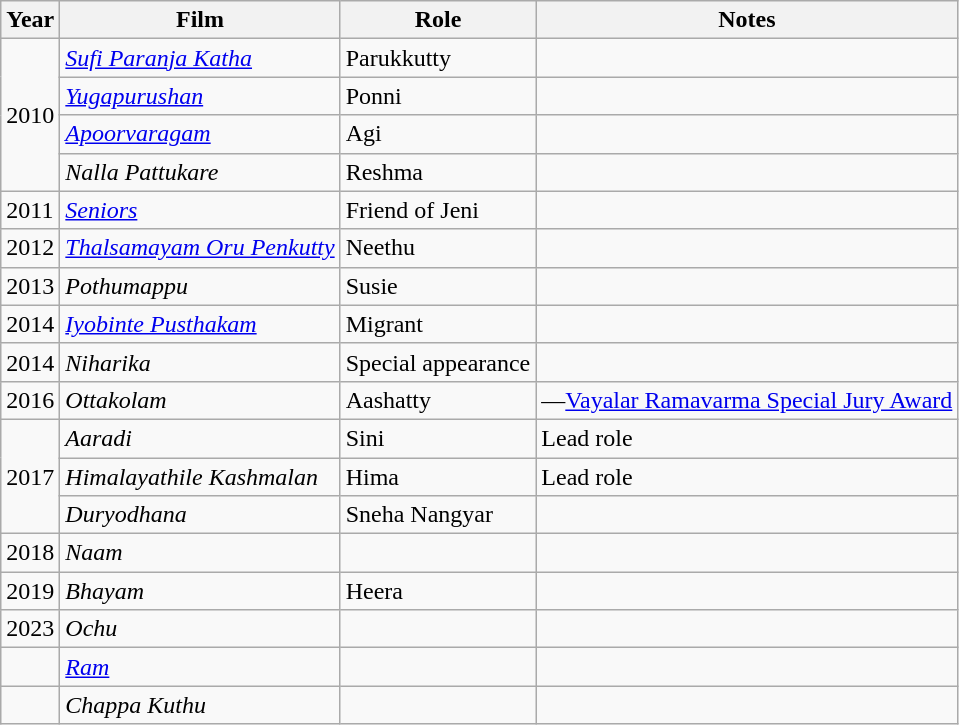<table class="wikitable sortable">
<tr>
<th scope="col">Year</th>
<th scope="col">Film</th>
<th scope="col">Role</th>
<th scope="col" class="unsortable">Notes</th>
</tr>
<tr>
<td rowspan=4>2010</td>
<td><em><a href='#'>Sufi Paranja Katha</a></em></td>
<td>Parukkutty</td>
<td></td>
</tr>
<tr>
<td><em><a href='#'>Yugapurushan</a></em></td>
<td>Ponni</td>
<td></td>
</tr>
<tr>
<td><em><a href='#'>Apoorvaragam</a></em></td>
<td>Agi</td>
<td></td>
</tr>
<tr>
<td><em>Nalla Pattukare</em></td>
<td>Reshma</td>
<td></td>
</tr>
<tr>
<td>2011</td>
<td><em><a href='#'>Seniors</a></em></td>
<td>Friend of Jeni</td>
<td></td>
</tr>
<tr>
<td>2012</td>
<td><em><a href='#'>Thalsamayam Oru Penkutty</a></em></td>
<td>Neethu</td>
<td></td>
</tr>
<tr>
<td>2013</td>
<td><em>Pothumappu</em></td>
<td>Susie</td>
<td></td>
</tr>
<tr>
<td>2014</td>
<td><em><a href='#'>Iyobinte Pusthakam</a></em></td>
<td>Migrant</td>
<td></td>
</tr>
<tr>
<td>2014</td>
<td><em>Niharika</em></td>
<td>Special appearance</td>
<td></td>
</tr>
<tr>
<td>2016</td>
<td><em>Ottakolam</em></td>
<td>Aashatty</td>
<td>—<a href='#'>Vayalar Ramavarma Special Jury Award</a> </td>
</tr>
<tr>
<td rowspan=3>2017</td>
<td><em>Aaradi</em></td>
<td>Sini</td>
<td>Lead role</td>
</tr>
<tr>
<td><em>Himalayathile Kashmalan</em></td>
<td>Hima</td>
<td>Lead role</td>
</tr>
<tr>
<td><em>Duryodhana</em></td>
<td>Sneha Nangyar</td>
<td></td>
</tr>
<tr>
<td>2018</td>
<td><em>Naam</em></td>
<td></td>
<td></td>
</tr>
<tr>
<td>2019</td>
<td><em>Bhayam</em></td>
<td>Heera</td>
<td></td>
</tr>
<tr>
<td>2023</td>
<td><em>Ochu</em></td>
<td></td>
<td></td>
</tr>
<tr>
<td></td>
<td><em><a href='#'>Ram</a></em></td>
<td></td>
<td></td>
</tr>
<tr>
<td></td>
<td><em>Chappa Kuthu</em></td>
<td></td>
<td></td>
</tr>
</table>
